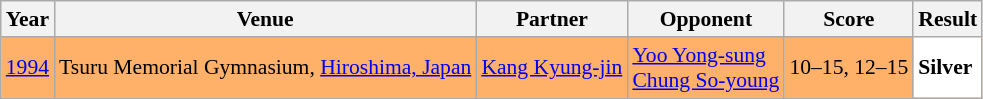<table class="sortable wikitable" style="font-size: 90%;">
<tr>
<th>Year</th>
<th>Venue</th>
<th>Partner</th>
<th>Opponent</th>
<th>Score</th>
<th>Result</th>
</tr>
<tr style="background:#FFB069">
<td align="center"><a href='#'>1994</a></td>
<td align="left">Tsuru Memorial Gymnasium, <a href='#'>Hiroshima, Japan</a></td>
<td align="left"> <a href='#'>Kang Kyung-jin</a></td>
<td align="left"> <a href='#'>Yoo Yong-sung</a> <br>  <a href='#'>Chung So-young</a></td>
<td align="left">10–15, 12–15</td>
<td style="text-align:left; background:white"> <strong>Silver</strong></td>
</tr>
</table>
